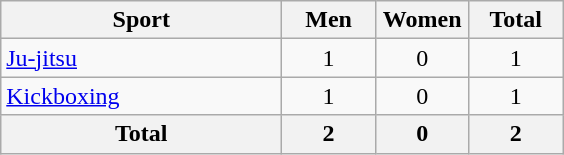<table class="wikitable sortable" style="text-align:center;">
<tr>
<th width=180>Sport</th>
<th width=55>Men</th>
<th width=55>Women</th>
<th width=55>Total</th>
</tr>
<tr>
<td align=left><a href='#'>Ju-jitsu</a></td>
<td>1</td>
<td>0</td>
<td>1</td>
</tr>
<tr>
<td align=left><a href='#'>Kickboxing</a></td>
<td>1</td>
<td>0</td>
<td>1</td>
</tr>
<tr>
<th>Total</th>
<th>2</th>
<th>0</th>
<th>2</th>
</tr>
</table>
